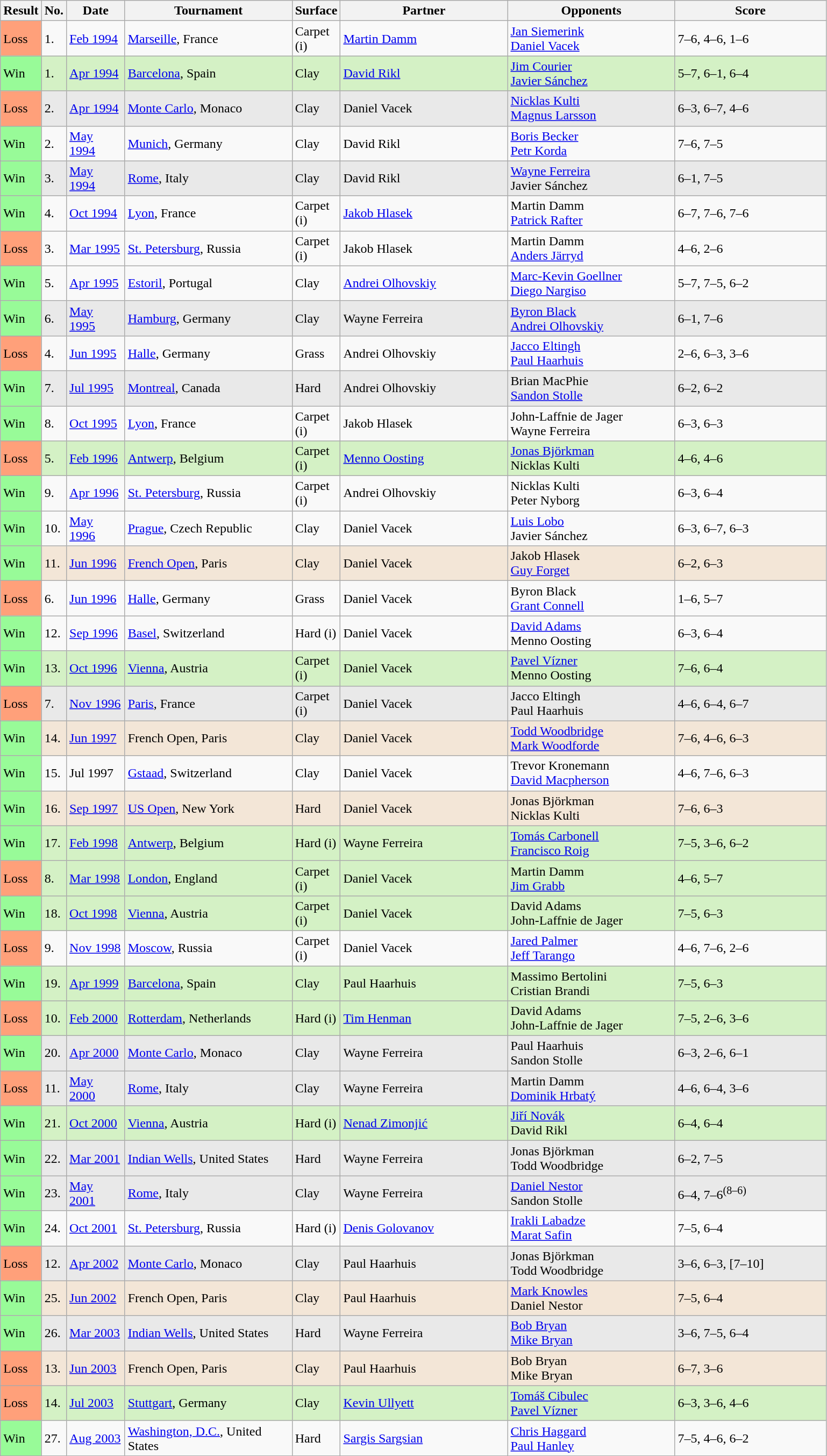<table class="sortable wikitable">
<tr>
<th style=width:40px>Result</th>
<th style=width:20px class=unsortable>No.</th>
<th style=width:65px>Date</th>
<th style=width:200px>Tournament</th>
<th style=width:50px>Surface</th>
<th style=width:200px>Partner</th>
<th style=width:200px>Opponents</th>
<th style=width:180px class=unsortable>Score</th>
</tr>
<tr>
<td style=background:#ffa07a>Loss</td>
<td>1.</td>
<td><a href='#'>Feb 1994</a></td>
<td><a href='#'>Marseille</a>, France</td>
<td>Carpet (i)</td>
<td> <a href='#'>Martin Damm</a></td>
<td> <a href='#'>Jan Siemerink</a> <br> <a href='#'>Daniel Vacek</a></td>
<td>7–6, 4–6, 1–6</td>
</tr>
<tr style=background:#d4f1c5>
<td style=background:#98fb98>Win</td>
<td>1.</td>
<td><a href='#'>Apr 1994</a></td>
<td><a href='#'>Barcelona</a>, Spain</td>
<td>Clay</td>
<td> <a href='#'>David Rikl</a></td>
<td> <a href='#'>Jim Courier</a> <br> <a href='#'>Javier Sánchez</a></td>
<td>5–7, 6–1, 6–4</td>
</tr>
<tr style=background:#e9e9e9>
<td style=background:#ffa07a>Loss</td>
<td>2.</td>
<td><a href='#'>Apr 1994</a></td>
<td><a href='#'>Monte Carlo</a>, Monaco</td>
<td>Clay</td>
<td> Daniel Vacek</td>
<td> <a href='#'>Nicklas Kulti</a> <br> <a href='#'>Magnus Larsson</a></td>
<td>6–3, 6–7, 4–6</td>
</tr>
<tr>
<td style=background:#98fb98>Win</td>
<td>2.</td>
<td><a href='#'>May 1994</a></td>
<td><a href='#'>Munich</a>, Germany</td>
<td>Clay</td>
<td> David Rikl</td>
<td> <a href='#'>Boris Becker</a> <br> <a href='#'>Petr Korda</a></td>
<td>7–6, 7–5</td>
</tr>
<tr style=background:#e9e9e9>
<td style=background:#98fb98>Win</td>
<td>3.</td>
<td><a href='#'>May 1994</a></td>
<td><a href='#'>Rome</a>, Italy</td>
<td>Clay</td>
<td> David Rikl</td>
<td> <a href='#'>Wayne Ferreira</a> <br> Javier Sánchez</td>
<td>6–1, 7–5</td>
</tr>
<tr>
<td style=background:#98fb98>Win</td>
<td>4.</td>
<td><a href='#'>Oct 1994</a></td>
<td><a href='#'>Lyon</a>, France</td>
<td>Carpet (i)</td>
<td> <a href='#'>Jakob Hlasek</a></td>
<td> Martin Damm <br> <a href='#'>Patrick Rafter</a></td>
<td>6–7, 7–6, 7–6</td>
</tr>
<tr>
<td style=background:#ffa07a>Loss</td>
<td>3.</td>
<td><a href='#'>Mar 1995</a></td>
<td><a href='#'>St. Petersburg</a>, Russia</td>
<td>Carpet (i)</td>
<td> Jakob Hlasek</td>
<td> Martin Damm <br> <a href='#'>Anders Järryd</a></td>
<td>4–6, 2–6</td>
</tr>
<tr>
<td style=background:#98fb98>Win</td>
<td>5.</td>
<td><a href='#'>Apr 1995</a></td>
<td><a href='#'>Estoril</a>, Portugal</td>
<td>Clay</td>
<td> <a href='#'>Andrei Olhovskiy</a></td>
<td> <a href='#'>Marc-Kevin Goellner</a> <br> <a href='#'>Diego Nargiso</a></td>
<td>5–7, 7–5, 6–2</td>
</tr>
<tr style=background:#e9e9e9>
<td style=background:#98fb98>Win</td>
<td>6.</td>
<td><a href='#'>May 1995</a></td>
<td><a href='#'>Hamburg</a>, Germany</td>
<td>Clay</td>
<td> Wayne Ferreira</td>
<td> <a href='#'>Byron Black</a> <br> <a href='#'>Andrei Olhovskiy</a></td>
<td>6–1, 7–6</td>
</tr>
<tr>
<td style=background:#ffa07a>Loss</td>
<td>4.</td>
<td><a href='#'>Jun 1995</a></td>
<td><a href='#'>Halle</a>, Germany</td>
<td>Grass</td>
<td> Andrei Olhovskiy</td>
<td> <a href='#'>Jacco Eltingh</a> <br> <a href='#'>Paul Haarhuis</a></td>
<td>2–6, 6–3, 3–6</td>
</tr>
<tr style=background:#e9e9e9>
<td style=background:#98fb98>Win</td>
<td>7.</td>
<td><a href='#'>Jul 1995</a></td>
<td><a href='#'>Montreal</a>, Canada</td>
<td>Hard</td>
<td> Andrei Olhovskiy</td>
<td> Brian MacPhie <br> <a href='#'>Sandon Stolle</a></td>
<td>6–2, 6–2</td>
</tr>
<tr>
<td style=background:#98fb98>Win</td>
<td>8.</td>
<td><a href='#'>Oct 1995</a></td>
<td><a href='#'>Lyon</a>, France</td>
<td>Carpet (i)</td>
<td> Jakob Hlasek</td>
<td> John-Laffnie de Jager <br> Wayne Ferreira</td>
<td>6–3, 6–3</td>
</tr>
<tr style=background:#d4f1c5>
<td style=background:#ffa07a>Loss</td>
<td>5.</td>
<td><a href='#'>Feb 1996</a></td>
<td><a href='#'>Antwerp</a>, Belgium</td>
<td>Carpet (i)</td>
<td> <a href='#'>Menno Oosting</a></td>
<td> <a href='#'>Jonas Björkman</a> <br> Nicklas Kulti</td>
<td>4–6, 4–6</td>
</tr>
<tr>
<td style=background:#98fb98>Win</td>
<td>9.</td>
<td><a href='#'>Apr 1996</a></td>
<td><a href='#'>St. Petersburg</a>, Russia</td>
<td>Carpet (i)</td>
<td> Andrei Olhovskiy</td>
<td> Nicklas Kulti <br> Peter Nyborg</td>
<td>6–3, 6–4</td>
</tr>
<tr>
<td style=background:#98fb98>Win</td>
<td>10.</td>
<td><a href='#'>May 1996</a></td>
<td><a href='#'>Prague</a>, Czech Republic</td>
<td>Clay</td>
<td> Daniel Vacek</td>
<td> <a href='#'>Luis Lobo</a> <br> Javier Sánchez</td>
<td>6–3, 6–7, 6–3</td>
</tr>
<tr style=background:#f3e6d7>
<td style=background:#98fb98>Win</td>
<td>11.</td>
<td><a href='#'>Jun 1996</a></td>
<td><a href='#'>French Open</a>, Paris</td>
<td>Clay</td>
<td> Daniel Vacek</td>
<td> Jakob Hlasek <br> <a href='#'>Guy Forget</a></td>
<td>6–2, 6–3</td>
</tr>
<tr>
<td style=background:#ffa07a>Loss</td>
<td>6.</td>
<td><a href='#'>Jun 1996</a></td>
<td><a href='#'>Halle</a>, Germany</td>
<td>Grass</td>
<td> Daniel Vacek</td>
<td> Byron Black <br> <a href='#'>Grant Connell</a></td>
<td>1–6, 5–7</td>
</tr>
<tr>
<td style=background:#98fb98>Win</td>
<td>12.</td>
<td><a href='#'>Sep 1996</a></td>
<td><a href='#'>Basel</a>, Switzerland</td>
<td>Hard (i)</td>
<td> Daniel Vacek</td>
<td> <a href='#'>David Adams</a> <br> Menno Oosting</td>
<td>6–3, 6–4</td>
</tr>
<tr style=background:#d4f1c5>
<td style=background:#98fb98>Win</td>
<td>13.</td>
<td><a href='#'>Oct 1996</a></td>
<td><a href='#'>Vienna</a>, Austria</td>
<td>Carpet (i)</td>
<td> Daniel Vacek</td>
<td> <a href='#'>Pavel Vízner</a> <br> Menno Oosting</td>
<td>7–6, 6–4</td>
</tr>
<tr style=background:#e9e9e9>
<td style=background:#ffa07a>Loss</td>
<td>7.</td>
<td><a href='#'>Nov 1996</a></td>
<td><a href='#'>Paris</a>, France</td>
<td>Carpet (i)</td>
<td> Daniel Vacek</td>
<td> Jacco Eltingh <br> Paul Haarhuis</td>
<td>4–6, 6–4, 6–7</td>
</tr>
<tr style=background:#f3e6d7>
<td style=background:#98fb98>Win</td>
<td>14.</td>
<td><a href='#'>Jun 1997</a></td>
<td>French Open, Paris</td>
<td>Clay</td>
<td> Daniel Vacek</td>
<td> <a href='#'>Todd Woodbridge</a> <br> <a href='#'>Mark Woodforde</a></td>
<td>7–6, 4–6, 6–3</td>
</tr>
<tr>
<td style=background:#98fb98>Win</td>
<td>15.</td>
<td>Jul 1997</td>
<td><a href='#'>Gstaad</a>, Switzerland</td>
<td>Clay</td>
<td> Daniel Vacek</td>
<td> Trevor Kronemann <br> <a href='#'>David Macpherson</a></td>
<td>4–6, 7–6, 6–3</td>
</tr>
<tr style=background:#f3e6d7>
<td style=background:#98fb98>Win</td>
<td>16.</td>
<td><a href='#'>Sep 1997</a></td>
<td><a href='#'>US Open</a>, New York</td>
<td>Hard</td>
<td> Daniel Vacek</td>
<td> Jonas Björkman <br> Nicklas Kulti</td>
<td>7–6, 6–3</td>
</tr>
<tr style=background:#d4f1c5>
<td style=background:#98fb98>Win</td>
<td>17.</td>
<td><a href='#'>Feb 1998</a></td>
<td><a href='#'>Antwerp</a>, Belgium</td>
<td>Hard (i)</td>
<td> Wayne Ferreira</td>
<td> <a href='#'>Tomás Carbonell</a> <br> <a href='#'>Francisco Roig</a></td>
<td>7–5, 3–6, 6–2</td>
</tr>
<tr style=background:#d4f1c5>
<td style=background:#ffa07a>Loss</td>
<td>8.</td>
<td><a href='#'>Mar 1998</a></td>
<td><a href='#'>London</a>, England</td>
<td>Carpet (i)</td>
<td> Daniel Vacek</td>
<td> Martin Damm <br>  <a href='#'>Jim Grabb</a></td>
<td>4–6, 5–7</td>
</tr>
<tr style=background:#d4f1c5>
<td style=background:#98fb98>Win</td>
<td>18.</td>
<td><a href='#'>Oct 1998</a></td>
<td><a href='#'>Vienna</a>, Austria</td>
<td>Carpet (i)</td>
<td> Daniel Vacek</td>
<td> David Adams <br> John-Laffnie de Jager</td>
<td>7–5, 6–3</td>
</tr>
<tr>
<td style=background:#ffa07a>Loss</td>
<td>9.</td>
<td><a href='#'>Nov 1998</a></td>
<td><a href='#'>Moscow</a>, Russia</td>
<td>Carpet (i)</td>
<td> Daniel Vacek</td>
<td> <a href='#'>Jared Palmer</a> <br> <a href='#'>Jeff Tarango</a></td>
<td>4–6, 7–6, 2–6</td>
</tr>
<tr style=background:#d4f1c5>
<td style=background:#98fb98>Win</td>
<td>19.</td>
<td><a href='#'>Apr 1999</a></td>
<td><a href='#'>Barcelona</a>, Spain</td>
<td>Clay</td>
<td> Paul Haarhuis</td>
<td> Massimo Bertolini <br> Cristian Brandi</td>
<td>7–5, 6–3</td>
</tr>
<tr style=background:#d4f1c5>
<td style=background:#ffa07a>Loss</td>
<td>10.</td>
<td><a href='#'>Feb 2000</a></td>
<td><a href='#'>Rotterdam</a>, Netherlands</td>
<td>Hard (i)</td>
<td> <a href='#'>Tim Henman</a></td>
<td> David Adams <br> John-Laffnie de Jager</td>
<td>7–5, 2–6, 3–6</td>
</tr>
<tr style=background:#e9e9e9>
<td style=background:#98fb98>Win</td>
<td>20.</td>
<td><a href='#'>Apr 2000</a></td>
<td><a href='#'>Monte Carlo</a>, Monaco</td>
<td>Clay</td>
<td> Wayne Ferreira</td>
<td> Paul Haarhuis <br> Sandon Stolle</td>
<td>6–3, 2–6, 6–1</td>
</tr>
<tr style=background:#e9e9e9>
<td style=background:#ffa07a>Loss</td>
<td>11.</td>
<td><a href='#'>May 2000</a></td>
<td><a href='#'>Rome</a>, Italy</td>
<td>Clay</td>
<td> Wayne Ferreira</td>
<td> Martin Damm <br> <a href='#'>Dominik Hrbatý</a></td>
<td>4–6, 6–4, 3–6</td>
</tr>
<tr style=background:#d4f1c5>
<td style=background:#98fb98>Win</td>
<td>21.</td>
<td><a href='#'>Oct 2000</a></td>
<td><a href='#'>Vienna</a>, Austria</td>
<td>Hard (i)</td>
<td> <a href='#'>Nenad Zimonjić</a></td>
<td> <a href='#'>Jiří Novák</a> <br> David Rikl</td>
<td>6–4, 6–4</td>
</tr>
<tr style=background:#e9e9e9>
<td style=background:#98fb98>Win</td>
<td>22.</td>
<td><a href='#'>Mar 2001</a></td>
<td><a href='#'>Indian Wells</a>, United States</td>
<td>Hard</td>
<td> Wayne Ferreira</td>
<td> Jonas Björkman <br> Todd Woodbridge</td>
<td>6–2, 7–5</td>
</tr>
<tr style=background:#e9e9e9>
<td style=background:#98fb98>Win</td>
<td>23.</td>
<td><a href='#'>May 2001</a></td>
<td><a href='#'>Rome</a>, Italy</td>
<td>Clay</td>
<td> Wayne Ferreira</td>
<td> <a href='#'>Daniel Nestor</a> <br> Sandon Stolle</td>
<td>6–4, 7–6<sup>(8–6)</sup></td>
</tr>
<tr>
<td style=background:#98fb98>Win</td>
<td>24.</td>
<td><a href='#'>Oct 2001</a></td>
<td><a href='#'>St. Petersburg</a>, Russia</td>
<td>Hard (i)</td>
<td> <a href='#'>Denis Golovanov</a></td>
<td> <a href='#'>Irakli Labadze</a> <br> <a href='#'>Marat Safin</a></td>
<td>7–5, 6–4</td>
</tr>
<tr style=background:#e9e9e9>
<td style=background:#ffa07a>Loss</td>
<td>12.</td>
<td><a href='#'>Apr 2002</a></td>
<td><a href='#'>Monte Carlo</a>, Monaco</td>
<td>Clay</td>
<td> Paul Haarhuis</td>
<td> Jonas Björkman <br> Todd Woodbridge</td>
<td>3–6, 6–3, [7–10]</td>
</tr>
<tr style=background:#f3e6d7>
<td style=background:#98fb98>Win</td>
<td>25.</td>
<td><a href='#'>Jun 2002</a></td>
<td>French Open, Paris</td>
<td>Clay</td>
<td> Paul Haarhuis</td>
<td> <a href='#'>Mark Knowles</a> <br> Daniel Nestor</td>
<td>7–5, 6–4</td>
</tr>
<tr style=background:#e9e9e9>
<td style=background:#98fb98>Win</td>
<td>26.</td>
<td><a href='#'>Mar 2003</a></td>
<td><a href='#'>Indian Wells</a>, United States</td>
<td>Hard</td>
<td> Wayne Ferreira</td>
<td> <a href='#'>Bob Bryan</a> <br> <a href='#'>Mike Bryan</a></td>
<td>3–6, 7–5, 6–4</td>
</tr>
<tr style=background:#f3e6d7>
<td style=background:#ffa07a>Loss</td>
<td>13.</td>
<td><a href='#'>Jun 2003</a></td>
<td>French Open, Paris</td>
<td>Clay</td>
<td> Paul Haarhuis</td>
<td> Bob Bryan <br> Mike Bryan</td>
<td>6–7, 3–6</td>
</tr>
<tr style=background:#d4f1c5>
<td style=background:#ffa07a>Loss</td>
<td>14.</td>
<td><a href='#'>Jul 2003</a></td>
<td><a href='#'>Stuttgart</a>, Germany</td>
<td>Clay</td>
<td> <a href='#'>Kevin Ullyett</a></td>
<td> <a href='#'>Tomáš Cibulec</a> <br> <a href='#'>Pavel Vízner</a></td>
<td>6–3, 3–6, 4–6</td>
</tr>
<tr>
<td style=background:#98fb98>Win</td>
<td>27.</td>
<td><a href='#'>Aug 2003</a></td>
<td><a href='#'>Washington, D.C.</a>, United States</td>
<td>Hard</td>
<td> <a href='#'>Sargis Sargsian</a></td>
<td> <a href='#'>Chris Haggard</a> <br> <a href='#'>Paul Hanley</a></td>
<td>7–5, 4–6, 6–2</td>
</tr>
</table>
